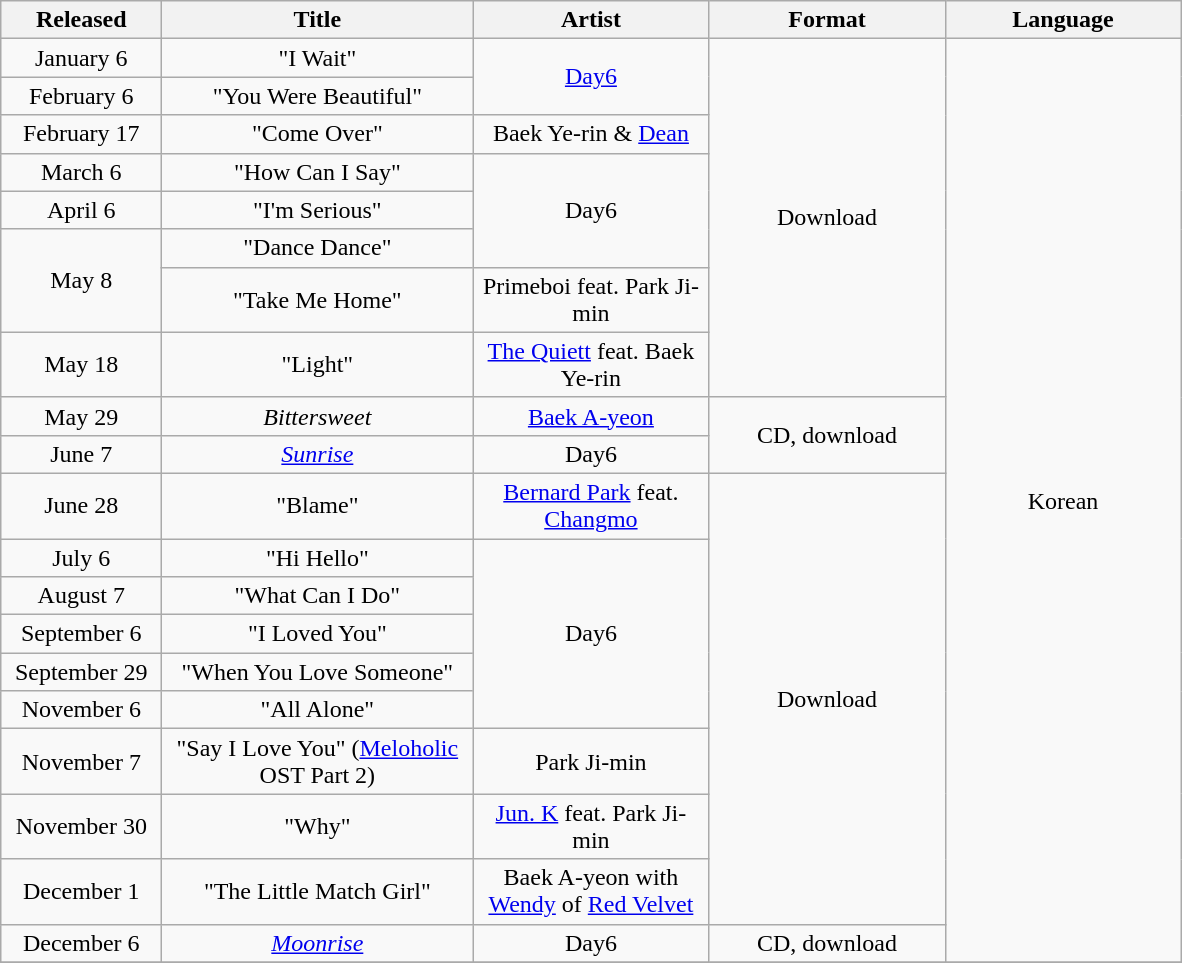<table class="wikitable plainrowheaders" style="text-align:center;">
<tr>
<th width="100">Released</th>
<th width="200">Title</th>
<th width="150">Artist</th>
<th width="150">Format</th>
<th width="150">Language</th>
</tr>
<tr>
<td>January 6</td>
<td>"I Wait"</td>
<td rowspan="2"><a href='#'>Day6</a></td>
<td rowspan="8">Download</td>
<td rowspan="20">Korean</td>
</tr>
<tr>
<td>February 6</td>
<td>"You Were Beautiful"</td>
</tr>
<tr>
<td>February 17</td>
<td>"Come Over"</td>
<td>Baek Ye-rin & <a href='#'>Dean</a></td>
</tr>
<tr>
<td>March 6</td>
<td>"How Can I Say"</td>
<td rowspan="3">Day6</td>
</tr>
<tr>
<td>April 6</td>
<td>"I'm Serious"</td>
</tr>
<tr>
<td rowspan="2">May 8</td>
<td>"Dance Dance"</td>
</tr>
<tr>
<td>"Take Me Home"</td>
<td>Primeboi feat. Park Ji-min</td>
</tr>
<tr>
<td>May 18</td>
<td>"Light"</td>
<td><a href='#'>The Quiett</a> feat. Baek Ye-rin</td>
</tr>
<tr>
<td>May 29</td>
<td><em>Bittersweet</em></td>
<td><a href='#'>Baek A-yeon</a></td>
<td rowspan="2">CD, download</td>
</tr>
<tr>
<td>June 7</td>
<td><em><a href='#'>Sunrise</a></em></td>
<td>Day6</td>
</tr>
<tr>
<td>June 28</td>
<td>"Blame"</td>
<td><a href='#'>Bernard Park</a> feat. <a href='#'>Changmo</a></td>
<td rowspan="9">Download</td>
</tr>
<tr>
<td>July 6</td>
<td>"Hi Hello"</td>
<td rowspan="5">Day6</td>
</tr>
<tr>
<td>August 7</td>
<td>"What Can I Do"</td>
</tr>
<tr>
<td>September 6</td>
<td>"I Loved You"</td>
</tr>
<tr>
<td>September 29</td>
<td>"When You Love Someone"</td>
</tr>
<tr>
<td>November 6</td>
<td>"All Alone"</td>
</tr>
<tr>
<td>November 7</td>
<td>"Say I Love You" (<a href='#'>Meloholic</a> OST Part 2)</td>
<td>Park Ji-min</td>
</tr>
<tr>
<td>November 30</td>
<td>"Why"</td>
<td><a href='#'>Jun. K</a> feat. Park Ji-min</td>
</tr>
<tr>
<td>December 1</td>
<td>"The Little Match Girl"</td>
<td>Baek A-yeon with <a href='#'>Wendy</a> of <a href='#'>Red Velvet</a></td>
</tr>
<tr>
<td>December 6</td>
<td><em><a href='#'>Moonrise</a></em></td>
<td>Day6</td>
<td>CD, download</td>
</tr>
<tr>
</tr>
</table>
